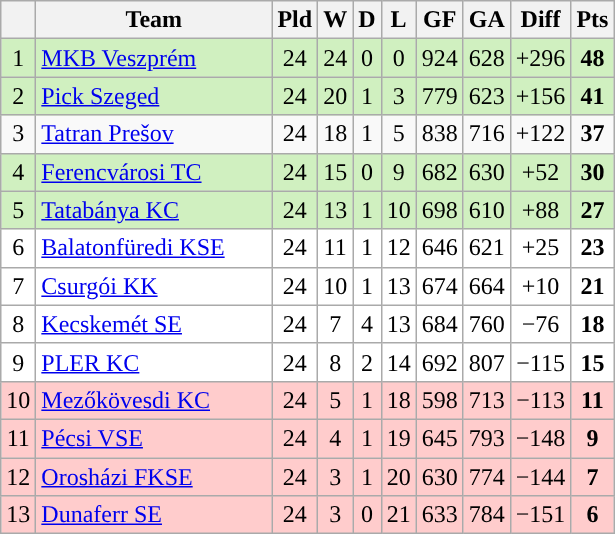<table class="wikitable sortable" style="text-align:center">
<tr>
<th></th>
<th width="150">Team</th>
<th>Pld</th>
<th>W</th>
<th>D</th>
<th>L</th>
<th>GF</th>
<th>GA</th>
<th>Diff</th>
<th>Pts</th>
</tr>
<tr style="background: #D0F0C0;">
<td>1</td>
<td align=left><a href='#'>MKB Veszprém</a></td>
<td>24</td>
<td>24</td>
<td>0</td>
<td>0</td>
<td>924</td>
<td>628</td>
<td>+296</td>
<td><strong>48</strong></td>
</tr>
<tr style="background: #D0F0C0;">
<td>2</td>
<td align=left><a href='#'>Pick Szeged</a></td>
<td>24</td>
<td>20</td>
<td>1</td>
<td>3</td>
<td>779</td>
<td>623</td>
<td>+156</td>
<td><strong>41</strong></td>
</tr>
<tr style="background:">
<td>3</td>
<td align=left> <a href='#'>Tatran Prešov</a></td>
<td>24</td>
<td>18</td>
<td>1</td>
<td>5</td>
<td>838</td>
<td>716</td>
<td>+122</td>
<td><strong>37</strong></td>
</tr>
<tr style="background: #D0F0C0;">
<td>4</td>
<td align=left><a href='#'>Ferencvárosi TC</a></td>
<td>24</td>
<td>15</td>
<td>0</td>
<td>9</td>
<td>682</td>
<td>630</td>
<td>+52</td>
<td><strong>30</strong></td>
</tr>
<tr style="background: #D0F0C0;">
<td>5</td>
<td align=left><a href='#'>Tatabánya KC</a></td>
<td>24</td>
<td>13</td>
<td>1</td>
<td>10</td>
<td>698</td>
<td>610</td>
<td>+88</td>
<td><strong>27</strong></td>
</tr>
<tr style="background: #FFFFFF;">
<td>6</td>
<td align=left><a href='#'>Balatonfüredi KSE</a></td>
<td>24</td>
<td>11</td>
<td>1</td>
<td>12</td>
<td>646</td>
<td>621</td>
<td>+25</td>
<td><strong>23</strong></td>
</tr>
<tr style="background: #FFFFFF;">
<td>7</td>
<td align=left><a href='#'>Csurgói KK</a></td>
<td>24</td>
<td>10</td>
<td>1</td>
<td>13</td>
<td>674</td>
<td>664</td>
<td>+10</td>
<td><strong>21</strong></td>
</tr>
<tr style="background: #FFFFFF;">
<td>8</td>
<td align=left><a href='#'>Kecskemét SE</a></td>
<td>24</td>
<td>7</td>
<td>4</td>
<td>13</td>
<td>684</td>
<td>760</td>
<td>−76</td>
<td><strong>18</strong></td>
</tr>
<tr style="background: #FFFFFF;">
<td>9</td>
<td align=left><a href='#'>PLER KC</a></td>
<td>24</td>
<td>8</td>
<td>2</td>
<td>14</td>
<td>692</td>
<td>807</td>
<td>−115</td>
<td><strong>15</strong></td>
</tr>
<tr style="background: #FFCCCC;">
<td>10</td>
<td align=left><a href='#'>Mezőkövesdi KC</a></td>
<td>24</td>
<td>5</td>
<td>1</td>
<td>18</td>
<td>598</td>
<td>713</td>
<td>−113</td>
<td><strong>11</strong></td>
</tr>
<tr style="background: #FFCCCC;">
<td>11</td>
<td align=left><a href='#'>Pécsi VSE</a></td>
<td>24</td>
<td>4</td>
<td>1</td>
<td>19</td>
<td>645</td>
<td>793</td>
<td>−148</td>
<td><strong>9</strong></td>
</tr>
<tr style="background: #FFCCCC;">
<td>12</td>
<td align=left><a href='#'>Orosházi FKSE</a></td>
<td>24</td>
<td>3</td>
<td>1</td>
<td>20</td>
<td>630</td>
<td>774</td>
<td>−144</td>
<td><strong>7</strong></td>
</tr>
<tr style="background: #FFCCCC;">
<td>13</td>
<td align=left><a href='#'>Dunaferr SE</a></td>
<td>24</td>
<td>3</td>
<td>0</td>
<td>21</td>
<td>633</td>
<td>784</td>
<td>−151</td>
<td><strong>6</strong></td>
</tr>
</table>
